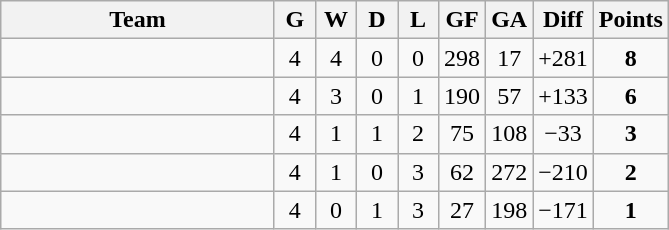<table class="wikitable" style="text-align: center;">
<tr>
<th width="175">Team</th>
<th width="20">G</th>
<th width="20">W</th>
<th width="20">D</th>
<th width="20">L</th>
<th width="20">GF</th>
<th width="20">GA</th>
<th width="20">Diff</th>
<th width="20">Points</th>
</tr>
<tr>
<td align=left></td>
<td>4</td>
<td>4</td>
<td>0</td>
<td>0</td>
<td>298</td>
<td>17</td>
<td>+281</td>
<td><strong>8</strong></td>
</tr>
<tr>
<td align=left></td>
<td>4</td>
<td>3</td>
<td>0</td>
<td>1</td>
<td>190</td>
<td>57</td>
<td>+133</td>
<td><strong>6</strong></td>
</tr>
<tr>
<td align=left></td>
<td>4</td>
<td>1</td>
<td>1</td>
<td>2</td>
<td>75</td>
<td>108</td>
<td>−33</td>
<td><strong>3</strong></td>
</tr>
<tr>
<td align=left></td>
<td>4</td>
<td>1</td>
<td>0</td>
<td>3</td>
<td>62</td>
<td>272</td>
<td>−210</td>
<td><strong>2</strong></td>
</tr>
<tr>
<td align=left></td>
<td>4</td>
<td>0</td>
<td>1</td>
<td>3</td>
<td>27</td>
<td>198</td>
<td>−171</td>
<td><strong>1</strong></td>
</tr>
</table>
